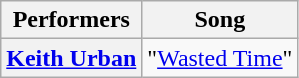<table class="wikitable unsortable" style="text-align:center;">
<tr>
<th scope="col">Performers</th>
<th scope="col">Song</th>
</tr>
<tr>
<th scope="row"><a href='#'>Keith Urban</a></th>
<td>"<a href='#'>Wasted Time</a>"</td>
</tr>
</table>
